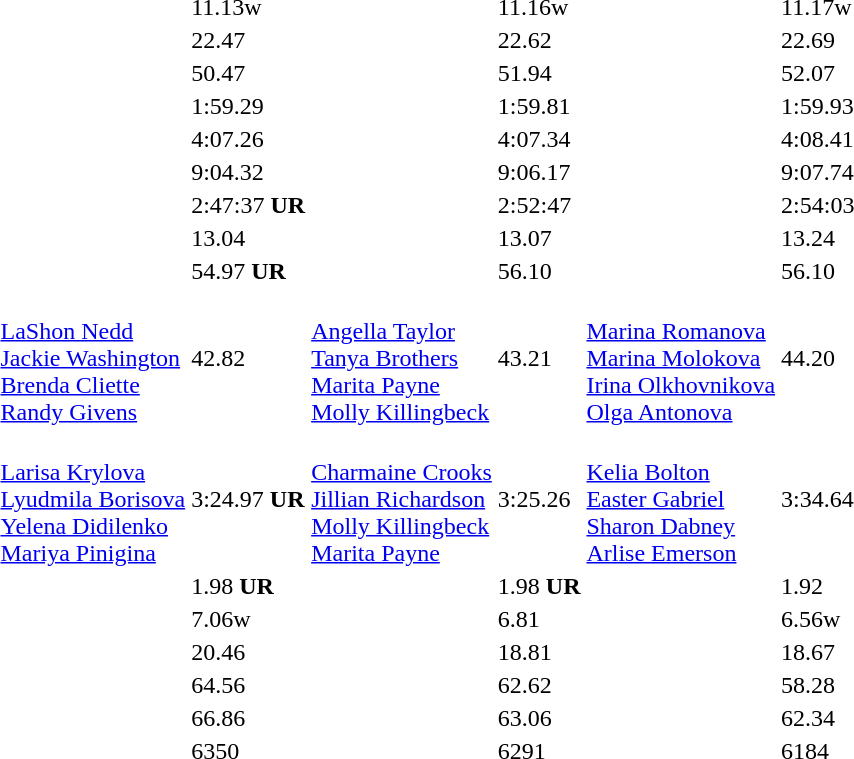<table>
<tr>
<td></td>
<td></td>
<td>11.13w</td>
<td></td>
<td>11.16w</td>
<td></td>
<td>11.17w</td>
</tr>
<tr>
<td></td>
<td></td>
<td>22.47</td>
<td></td>
<td>22.62</td>
<td></td>
<td>22.69</td>
</tr>
<tr>
<td></td>
<td></td>
<td>50.47</td>
<td></td>
<td>51.94</td>
<td></td>
<td>52.07</td>
</tr>
<tr>
<td></td>
<td></td>
<td>1:59.29</td>
<td></td>
<td>1:59.81</td>
<td></td>
<td>1:59.93</td>
</tr>
<tr>
<td></td>
<td></td>
<td>4:07.26</td>
<td></td>
<td>4:07.34</td>
<td></td>
<td>4:08.41</td>
</tr>
<tr>
<td></td>
<td></td>
<td>9:04.32</td>
<td></td>
<td>9:06.17</td>
<td></td>
<td>9:07.74</td>
</tr>
<tr>
<td></td>
<td></td>
<td>2:47:37 <strong>UR</strong></td>
<td></td>
<td>2:52:47</td>
<td></td>
<td>2:54:03</td>
</tr>
<tr>
<td></td>
<td></td>
<td>13.04</td>
<td></td>
<td>13.07</td>
<td></td>
<td>13.24</td>
</tr>
<tr>
<td></td>
<td></td>
<td>54.97 <strong>UR</strong></td>
<td></td>
<td>56.10</td>
<td></td>
<td>56.10</td>
</tr>
<tr>
<td></td>
<td><br><a href='#'>LaShon Nedd</a><br><a href='#'>Jackie Washington</a><br><a href='#'>Brenda Cliette</a><br><a href='#'>Randy Givens</a></td>
<td>42.82</td>
<td><br><a href='#'>Angella Taylor</a><br><a href='#'>Tanya Brothers</a><br><a href='#'>Marita Payne</a><br><a href='#'>Molly Killingbeck</a></td>
<td>43.21</td>
<td><br><a href='#'>Marina Romanova</a><br><a href='#'>Marina Molokova</a><br><a href='#'>Irina Olkhovnikova</a><br><a href='#'>Olga Antonova</a></td>
<td>44.20</td>
</tr>
<tr>
<td></td>
<td><br><a href='#'>Larisa Krylova</a><br><a href='#'>Lyudmila Borisova</a><br><a href='#'>Yelena Didilenko</a><br><a href='#'>Mariya Pinigina</a></td>
<td>3:24.97 <strong>UR</strong></td>
<td><br><a href='#'>Charmaine Crooks</a><br><a href='#'>Jillian Richardson</a><br><a href='#'>Molly Killingbeck</a><br><a href='#'>Marita Payne</a></td>
<td>3:25.26</td>
<td><br><a href='#'>Kelia Bolton</a><br><a href='#'>Easter Gabriel</a><br><a href='#'>Sharon Dabney</a><br><a href='#'>Arlise Emerson</a></td>
<td>3:34.64</td>
</tr>
<tr>
<td></td>
<td></td>
<td>1.98 <strong>UR</strong></td>
<td></td>
<td>1.98 <strong>UR</strong></td>
<td></td>
<td>1.92</td>
</tr>
<tr>
<td></td>
<td></td>
<td>7.06w</td>
<td></td>
<td>6.81</td>
<td></td>
<td>6.56w</td>
</tr>
<tr>
<td></td>
<td></td>
<td>20.46</td>
<td></td>
<td>18.81</td>
<td></td>
<td>18.67</td>
</tr>
<tr>
<td></td>
<td></td>
<td>64.56</td>
<td></td>
<td>62.62</td>
<td></td>
<td>58.28</td>
</tr>
<tr>
<td></td>
<td></td>
<td>66.86</td>
<td></td>
<td>63.06</td>
<td></td>
<td>62.34</td>
</tr>
<tr>
<td></td>
<td></td>
<td>6350</td>
<td></td>
<td>6291</td>
<td></td>
<td>6184</td>
</tr>
</table>
